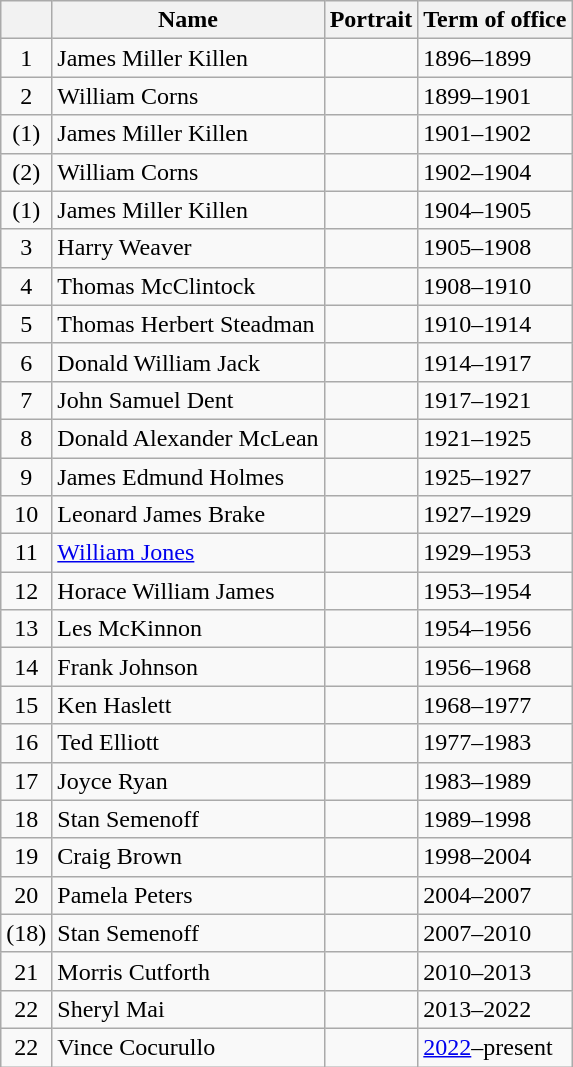<table class="wikitable">
<tr>
<th></th>
<th>Name</th>
<th>Portrait</th>
<th>Term of office</th>
</tr>
<tr>
<td align=center>1</td>
<td>James Miller Killen</td>
<td></td>
<td>1896–1899</td>
</tr>
<tr>
<td align=center>2</td>
<td>William Corns</td>
<td></td>
<td>1899–1901</td>
</tr>
<tr>
<td align=center>(1)</td>
<td>James Miller Killen</td>
<td></td>
<td>1901–1902</td>
</tr>
<tr>
<td align=center>(2)</td>
<td>William Corns</td>
<td></td>
<td>1902–1904</td>
</tr>
<tr>
<td align=center>(1)</td>
<td>James Miller Killen</td>
<td></td>
<td>1904–1905</td>
</tr>
<tr>
<td align=center>3</td>
<td>Harry Weaver</td>
<td></td>
<td>1905–1908</td>
</tr>
<tr>
<td align=center>4</td>
<td>Thomas McClintock</td>
<td></td>
<td>1908–1910</td>
</tr>
<tr>
<td align=center>5</td>
<td>Thomas Herbert Steadman</td>
<td></td>
<td>1910–1914</td>
</tr>
<tr>
<td align=center>6</td>
<td>Donald William Jack</td>
<td></td>
<td>1914–1917</td>
</tr>
<tr>
<td align=center>7</td>
<td>John Samuel Dent</td>
<td></td>
<td>1917–1921</td>
</tr>
<tr>
<td align=center>8</td>
<td>Donald Alexander McLean</td>
<td></td>
<td>1921–1925</td>
</tr>
<tr>
<td align=center>9</td>
<td>James Edmund Holmes</td>
<td></td>
<td>1925–1927</td>
</tr>
<tr>
<td align=center>10</td>
<td>Leonard James Brake</td>
<td></td>
<td>1927–1929</td>
</tr>
<tr>
<td align=center>11</td>
<td><a href='#'>William Jones</a></td>
<td></td>
<td>1929–1953</td>
</tr>
<tr>
<td align=center>12</td>
<td>Horace William James</td>
<td></td>
<td>1953–1954</td>
</tr>
<tr>
<td align=center>13</td>
<td>Les McKinnon</td>
<td></td>
<td>1954–1956</td>
</tr>
<tr>
<td align=center>14</td>
<td>Frank Johnson</td>
<td></td>
<td>1956–1968</td>
</tr>
<tr>
<td align=center>15</td>
<td>Ken Haslett</td>
<td></td>
<td>1968–1977</td>
</tr>
<tr>
<td align=center>16</td>
<td>Ted Elliott</td>
<td></td>
<td>1977–1983</td>
</tr>
<tr>
<td align=center>17</td>
<td>Joyce Ryan</td>
<td></td>
<td>1983–1989</td>
</tr>
<tr>
<td align=center>18</td>
<td>Stan Semenoff</td>
<td></td>
<td>1989–1998</td>
</tr>
<tr>
<td align=center>19</td>
<td>Craig Brown</td>
<td></td>
<td>1998–2004</td>
</tr>
<tr>
<td align=center>20</td>
<td>Pamela Peters</td>
<td></td>
<td>2004–2007</td>
</tr>
<tr>
<td align=center>(18)</td>
<td>Stan Semenoff</td>
<td></td>
<td>2007–2010</td>
</tr>
<tr>
<td align=center>21</td>
<td>Morris Cutforth</td>
<td></td>
<td>2010–2013</td>
</tr>
<tr>
<td align=center>22</td>
<td>Sheryl Mai</td>
<td></td>
<td>2013–2022</td>
</tr>
<tr>
<td align=center>22</td>
<td>Vince Cocurullo</td>
<td></td>
<td><a href='#'>2022</a>–present</td>
</tr>
</table>
